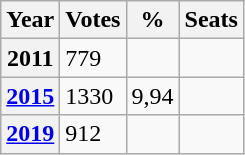<table class="wikitable">
<tr>
<th>Year</th>
<th>Votes</th>
<th>%</th>
<th>Seats</th>
</tr>
<tr>
<th>2011</th>
<td>779</td>
<td></td>
<td></td>
</tr>
<tr>
<th><a href='#'>2015</a></th>
<td>1330</td>
<td>9,94</td>
<td></td>
</tr>
<tr>
<th><a href='#'>2019</a></th>
<td>912</td>
<td></td>
<td></td>
</tr>
</table>
